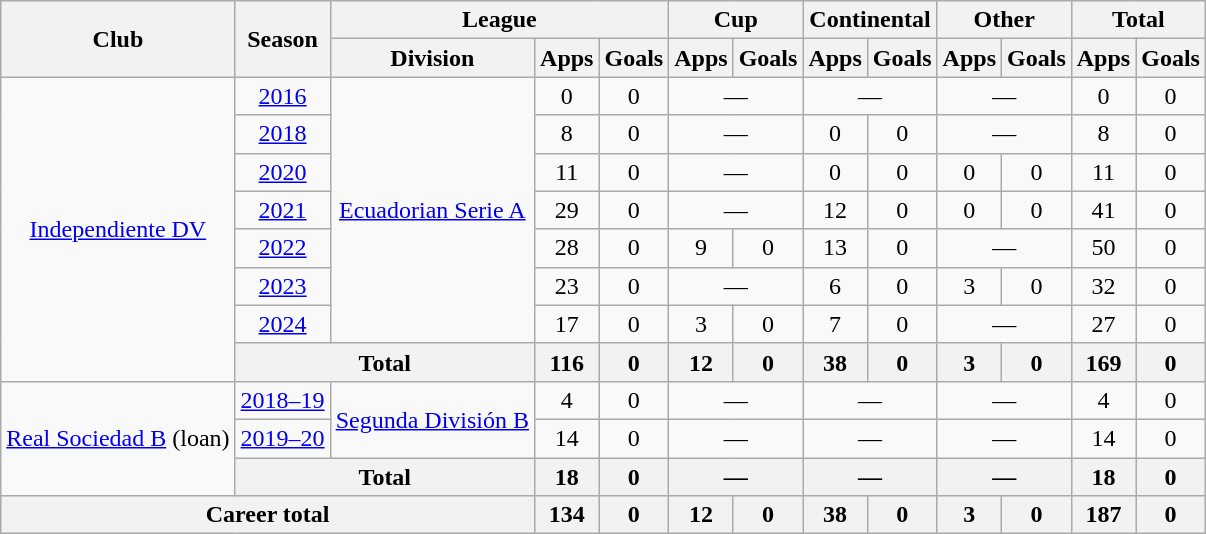<table class="wikitable" style="text-align:center">
<tr>
<th rowspan="2">Club</th>
<th rowspan="2">Season</th>
<th colspan="3">League</th>
<th colspan="2">Cup</th>
<th colspan="2">Continental</th>
<th colspan="2">Other</th>
<th colspan="2">Total</th>
</tr>
<tr>
<th>Division</th>
<th>Apps</th>
<th>Goals</th>
<th>Apps</th>
<th>Goals</th>
<th>Apps</th>
<th>Goals</th>
<th>Apps</th>
<th>Goals</th>
<th>Apps</th>
<th>Goals</th>
</tr>
<tr>
<td rowspan="8"><a href='#'>Independiente DV</a></td>
<td><a href='#'>2016</a></td>
<td rowspan="7"><a href='#'>Ecuadorian Serie A</a></td>
<td>0</td>
<td>0</td>
<td colspan="2">—</td>
<td colspan="2">—</td>
<td colspan="2">—</td>
<td>0</td>
<td>0</td>
</tr>
<tr>
<td><a href='#'>2018</a></td>
<td>8</td>
<td>0</td>
<td colspan="2">—</td>
<td>0</td>
<td>0</td>
<td colspan="2">—</td>
<td>8</td>
<td>0</td>
</tr>
<tr>
<td><a href='#'>2020</a></td>
<td>11</td>
<td>0</td>
<td colspan="2">—</td>
<td>0</td>
<td>0</td>
<td>0</td>
<td>0</td>
<td>11</td>
<td>0</td>
</tr>
<tr>
<td><a href='#'>2021</a></td>
<td>29</td>
<td>0</td>
<td colspan="2">—</td>
<td>12</td>
<td>0</td>
<td>0</td>
<td>0</td>
<td>41</td>
<td>0</td>
</tr>
<tr>
<td><a href='#'>2022</a></td>
<td>28</td>
<td>0</td>
<td>9</td>
<td>0</td>
<td>13</td>
<td>0</td>
<td colspan="2">—</td>
<td>50</td>
<td>0</td>
</tr>
<tr>
<td><a href='#'>2023</a></td>
<td>23</td>
<td>0</td>
<td colspan="2">—</td>
<td>6</td>
<td>0</td>
<td>3</td>
<td>0</td>
<td>32</td>
<td>0</td>
</tr>
<tr>
<td><a href='#'>2024</a></td>
<td>17</td>
<td>0</td>
<td>3</td>
<td>0</td>
<td>7</td>
<td>0</td>
<td colspan="2">—</td>
<td>27</td>
<td>0</td>
</tr>
<tr>
<th colspan="2">Total</th>
<th>116</th>
<th>0</th>
<th>12</th>
<th>0</th>
<th>38</th>
<th>0</th>
<th>3</th>
<th>0</th>
<th>169</th>
<th>0</th>
</tr>
<tr>
<td rowspan="3"><a href='#'>Real Sociedad B</a> (loan)</td>
<td><a href='#'>2018–19</a></td>
<td rowspan="2"><a href='#'>Segunda División B</a></td>
<td>4</td>
<td>0</td>
<td colspan="2">—</td>
<td colspan="2">—</td>
<td colspan="2">—</td>
<td>4</td>
<td>0</td>
</tr>
<tr>
<td><a href='#'>2019–20</a></td>
<td>14</td>
<td>0</td>
<td colspan="2">—</td>
<td colspan="2">—</td>
<td colspan="2">—</td>
<td>14</td>
<td>0</td>
</tr>
<tr>
<th colspan="2">Total</th>
<th>18</th>
<th>0</th>
<th colspan="2">—</th>
<th colspan="2">—</th>
<th colspan="2">—</th>
<th>18</th>
<th>0</th>
</tr>
<tr>
<th colspan="3">Career total</th>
<th>134</th>
<th>0</th>
<th>12</th>
<th>0</th>
<th>38</th>
<th>0</th>
<th>3</th>
<th>0</th>
<th>187</th>
<th>0</th>
</tr>
</table>
